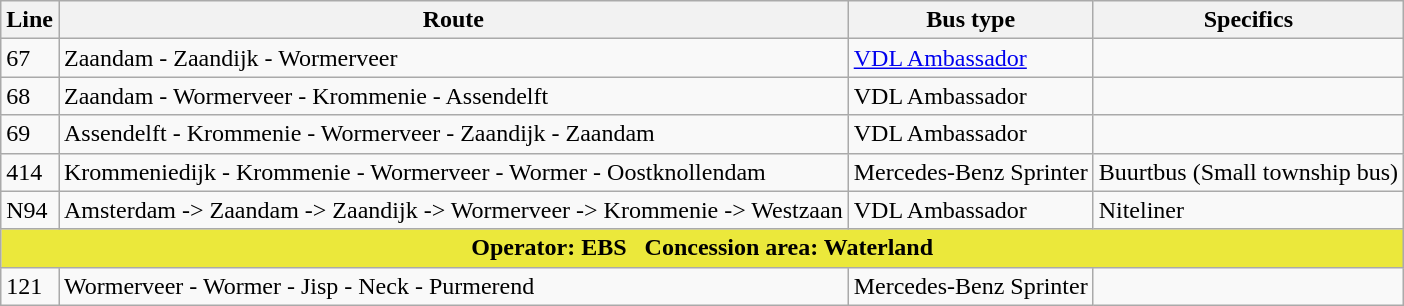<table class="wikitable">
<tr>
<th>Line</th>
<th>Route</th>
<th>Bus type</th>
<th>Specifics</th>
</tr>
<tr>
<td>67</td>
<td>Zaandam - Zaandijk - Wormerveer</td>
<td><a href='#'>VDL Ambassador</a></td>
<td></td>
</tr>
<tr>
<td>68</td>
<td>Zaandam - Wormerveer - Krommenie - Assendelft</td>
<td>VDL Ambassador</td>
<td></td>
</tr>
<tr>
<td>69</td>
<td>Assendelft - Krommenie - Wormerveer - Zaandijk - Zaandam</td>
<td>VDL Ambassador</td>
<td></td>
</tr>
<tr>
<td>414</td>
<td>Krommeniedijk - Krommenie - Wormerveer - Wormer - Oostknollendam</td>
<td>Mercedes-Benz Sprinter</td>
<td>Buurtbus (Small township bus)</td>
</tr>
<tr>
<td>N94</td>
<td>Amsterdam -> Zaandam -> Zaandijk -> Wormerveer -> Krommenie -> Westzaan</td>
<td>VDL Ambassador</td>
<td>Niteliner</td>
</tr>
<tr>
<td colspan="6" style="text-align:center; font-weight:bold; background-color:#EBE83B;"><span>Operator: EBS   Concession area: Waterland</span></td>
</tr>
<tr>
<td>121</td>
<td>Wormerveer - Wormer - Jisp - Neck - Purmerend</td>
<td>Mercedes-Benz Sprinter</td>
<td></td>
</tr>
</table>
